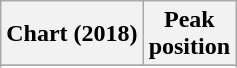<table class="wikitable sortable plainrowheaders" style="text-align:center">
<tr>
<th scope="col">Chart (2018)</th>
<th scope="col">Peak<br> position</th>
</tr>
<tr>
</tr>
<tr>
</tr>
</table>
